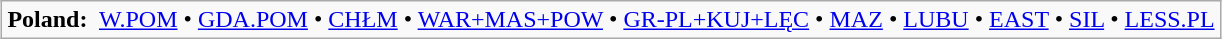<table class="wikitable"  style="margin:auto;">
<tr>
<td><strong>Poland:</strong>  <a href='#'>W.POM</a> • <a href='#'>GDA.POM</a> • <a href='#'>CHŁM</a> • <a href='#'>WAR+MAS+POW</a> • <a href='#'>GR-PL+KUJ+LĘC</a> • <a href='#'>MAZ</a> • <a href='#'>LUBU</a> • <a href='#'>EAST</a> • <a href='#'>SIL</a> • <a href='#'>LESS.PL</a></td>
</tr>
</table>
